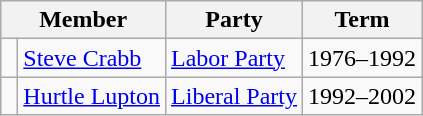<table class="wikitable">
<tr>
<th colspan="2">Member</th>
<th>Party</th>
<th>Term</th>
</tr>
<tr>
<td> </td>
<td><a href='#'>Steve Crabb</a></td>
<td><a href='#'>Labor Party</a></td>
<td>1976–1992</td>
</tr>
<tr>
<td> </td>
<td><a href='#'>Hurtle Lupton</a></td>
<td><a href='#'>Liberal Party</a></td>
<td>1992–2002</td>
</tr>
</table>
